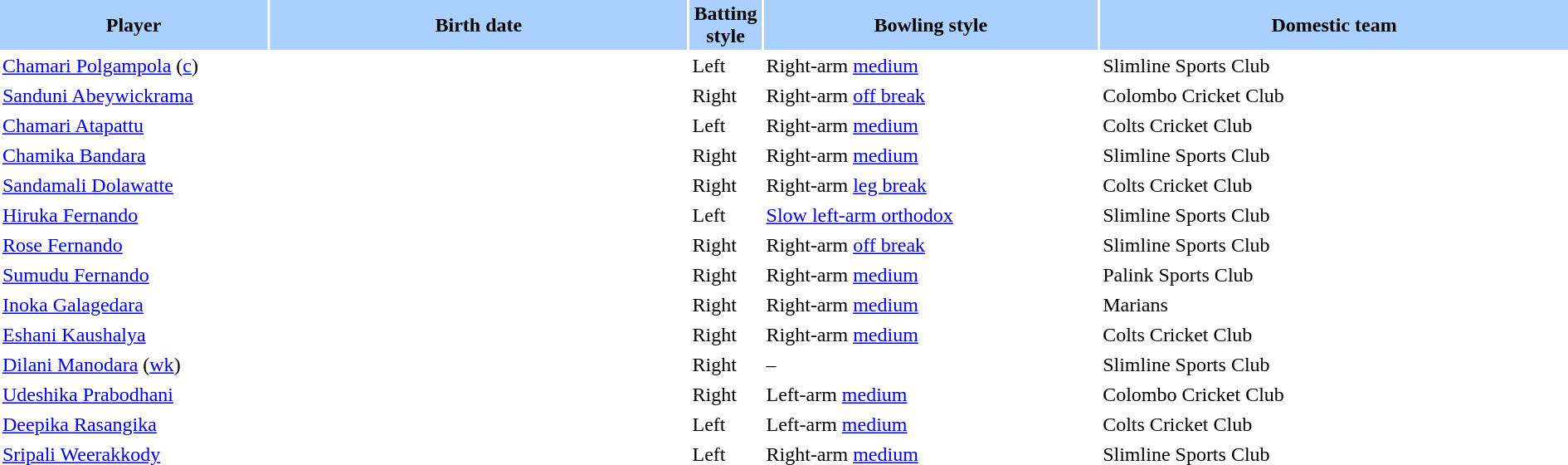<table class="sortable" style="width:100%;" border="0" cellspacing="2" cellpadding="2">
<tr style="background:#aad0ff;">
<th width=16%>Player</th>
<th width=25%>Birth date</th>
<th width=3%>Batting style</th>
<th width=20%>Bowling style</th>
<th width=28%>Domestic team</th>
</tr>
<tr>
<td><a href='#'>Chamari Polgampola</a> (<a href='#'>c</a>)</td>
<td></td>
<td>Left</td>
<td>Right-arm <a href='#'>medium</a></td>
<td>Slimline Sports Club</td>
</tr>
<tr>
<td><a href='#'>Sanduni Abeywickrama</a></td>
<td></td>
<td>Right</td>
<td>Right-arm <a href='#'>off break</a></td>
<td>Colombo Cricket Club</td>
</tr>
<tr>
<td><a href='#'>Chamari Atapattu</a></td>
<td></td>
<td>Left</td>
<td>Right-arm <a href='#'>medium</a></td>
<td>Colts Cricket Club</td>
</tr>
<tr>
<td><a href='#'>Chamika Bandara</a></td>
<td></td>
<td>Right</td>
<td>Right-arm <a href='#'>medium</a></td>
<td>Slimline Sports Club</td>
</tr>
<tr>
<td><a href='#'>Sandamali Dolawatte</a></td>
<td></td>
<td>Right</td>
<td>Right-arm <a href='#'>leg break</a></td>
<td>Colts Cricket Club</td>
</tr>
<tr>
<td><a href='#'>Hiruka Fernando</a></td>
<td></td>
<td>Left</td>
<td><a href='#'>Slow left-arm orthodox</a></td>
<td>Slimline Sports Club</td>
</tr>
<tr>
<td><a href='#'>Rose Fernando</a></td>
<td></td>
<td>Right</td>
<td>Right-arm <a href='#'>off break</a></td>
<td>Slimline Sports Club</td>
</tr>
<tr>
<td><a href='#'>Sumudu Fernando</a></td>
<td></td>
<td>Right</td>
<td>Right-arm <a href='#'>medium</a></td>
<td>Palink Sports Club</td>
</tr>
<tr>
<td><a href='#'>Inoka Galagedara</a></td>
<td></td>
<td>Right</td>
<td>Right-arm <a href='#'>medium</a></td>
<td>Marians</td>
</tr>
<tr>
<td><a href='#'>Eshani Kaushalya</a></td>
<td></td>
<td>Right</td>
<td>Right-arm <a href='#'>medium</a></td>
<td>Colts Cricket Club</td>
</tr>
<tr>
<td><a href='#'>Dilani Manodara</a> (<a href='#'>wk</a>)</td>
<td></td>
<td>Right</td>
<td>–</td>
<td>Slimline Sports Club</td>
</tr>
<tr>
<td><a href='#'>Udeshika Prabodhani</a></td>
<td></td>
<td>Right</td>
<td>Left-arm <a href='#'>medium</a></td>
<td>Colombo Cricket Club</td>
</tr>
<tr>
<td><a href='#'>Deepika Rasangika</a></td>
<td></td>
<td>Left</td>
<td>Left-arm <a href='#'>medium</a></td>
<td>Colts Cricket Club</td>
</tr>
<tr>
<td><a href='#'>Sripali Weerakkody</a></td>
<td></td>
<td>Left</td>
<td>Right-arm <a href='#'>medium</a></td>
<td>Slimline Sports Club</td>
</tr>
</table>
